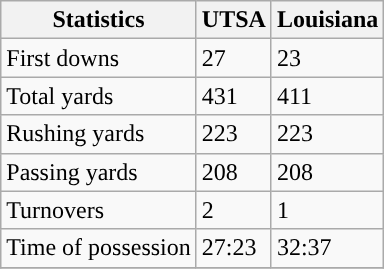<table class="wikitable">
<tr>
<th>Statistics</th>
<th>UTSA</th>
<th>Louisiana</th>
</tr>
<tr>
<td>First downs</td>
<td>27</td>
<td>23</td>
</tr>
<tr>
<td>Total yards</td>
<td>431</td>
<td>411</td>
</tr>
<tr>
<td>Rushing yards</td>
<td>223</td>
<td>223</td>
</tr>
<tr>
<td>Passing yards</td>
<td>208</td>
<td>208</td>
</tr>
<tr>
<td>Turnovers</td>
<td>2</td>
<td>1</td>
</tr>
<tr>
<td>Time of possession</td>
<td>27:23</td>
<td>32:37</td>
</tr>
<tr>
</tr>
</table>
